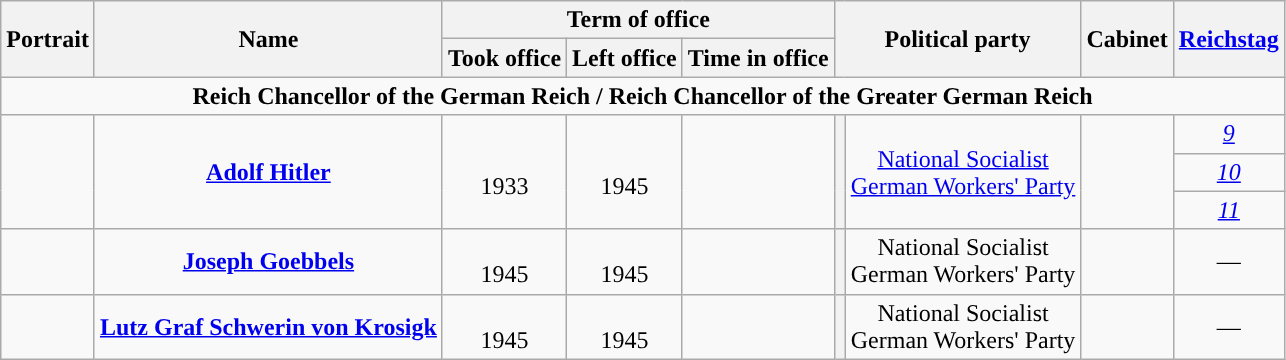<table class="wikitable" style="text-align:center">
<tr>
<th rowspan=2>Portrait</th>
<th rowspan=2>Name<br></th>
<th colspan=3>Term of office</th>
<th colspan=2 rowspan=2>Political party</th>
<th rowspan=2>Cabinet</th>
<th rowspan=2><a href='#'>Reichstag</a></th>
</tr>
<tr>
<th>Took office</th>
<th>Left office</th>
<th>Time in office</th>
</tr>
<tr>
<td colspan="9"><strong>Reich Chancellor of the German Reich / Reich Chancellor of the Greater German Reich</strong></td>
</tr>
<tr>
<td rowspan="3"></td>
<td rowspan="3"><strong><a href='#'>Adolf Hitler</a></strong><br></td>
<td rowspan="3"><br>1933</td>
<td rowspan="3"><br>1945</td>
<td rowspan="3"><small></small></td>
<th rowspan="3" style="background:"></th>
<td rowspan="3"><a href='#'>National Socialist<br>German Workers' Party</a></td>
<td rowspan="3"><br></td>
<td><a href='#'><em>9</em> </a></td>
</tr>
<tr>
<td><a href='#'><em>10</em> </a></td>
</tr>
<tr>
<td><a href='#'><em>11</em> </a></td>
</tr>
<tr>
<td></td>
<td><strong><a href='#'>Joseph Goebbels</a></strong><br></td>
<td><br>1945</td>
<td><br>1945</td>
<td><small></small></td>
<th style="background:"></th>
<td>National Socialist<br>German Workers' Party</td>
<td><br></td>
<td>—</td>
</tr>
<tr>
<td></td>
<td><strong><a href='#'>Lutz Graf Schwerin von Krosigk</a></strong><br></td>
<td><br>1945</td>
<td><br>1945</td>
<td><small></small></td>
<th style="background:"></th>
<td>National Socialist<br>German Workers' Party</td>
<td><br></td>
<td>—</td>
</tr>
</table>
